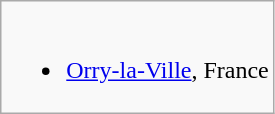<table class="wikitable">
<tr valign="top">
<td><br><ul><li> <a href='#'>Orry-la-Ville</a>, France</li></ul></td>
</tr>
</table>
